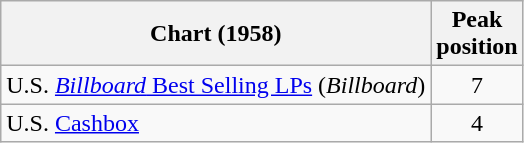<table class="wikitable">
<tr>
<th>Chart (1958)</th>
<th>Peak<br>position</th>
</tr>
<tr>
<td>U.S. <a href='#'><em>Billboard</em> Best Selling LPs</a> (<em>Billboard</em>)</td>
<td align="center">7</td>
</tr>
<tr>
<td>U.S. <a href='#'>Cashbox</a></td>
<td align="center">4</td>
</tr>
</table>
